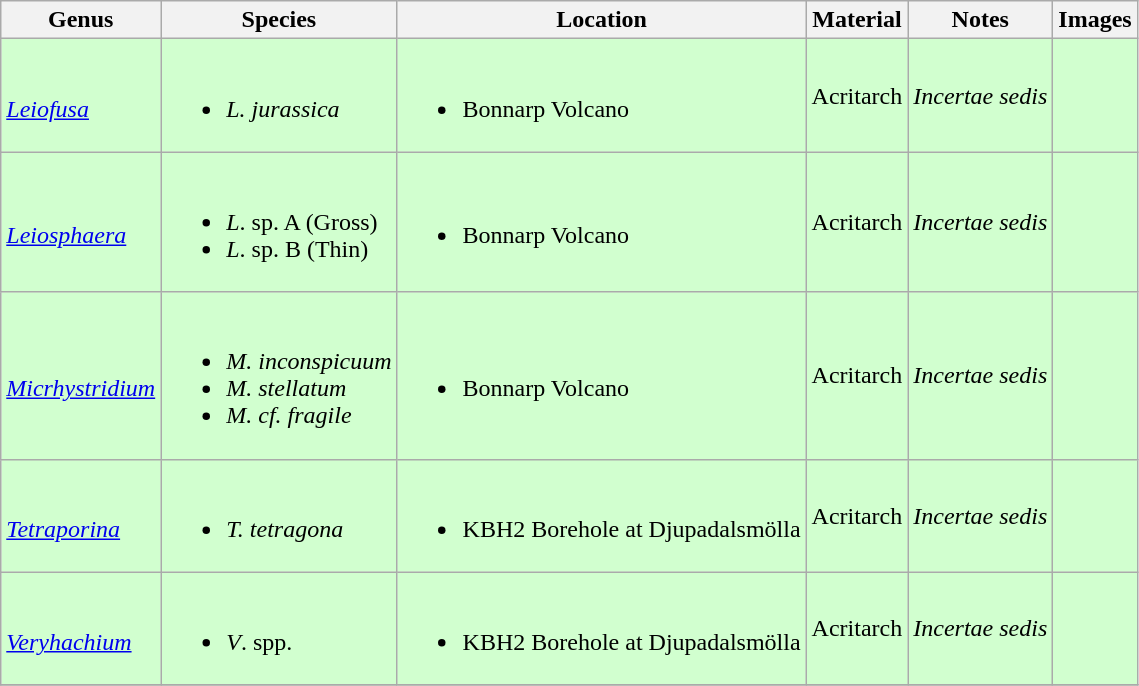<table class="wikitable sortable">
<tr>
<th>Genus</th>
<th>Species</th>
<th>Location</th>
<th>Material</th>
<th>Notes</th>
<th>Images</th>
</tr>
<tr>
<td style="background:#D1FFCF;"><br><em><a href='#'>Leiofusa</a></em></td>
<td style="background:#D1FFCF;"><br><ul><li><em>L. jurassica</em></li></ul></td>
<td style="background:#D1FFCF;"><br><ul><li>Bonnarp Volcano</li></ul></td>
<td style="background:#D1FFCF;">Acritarch</td>
<td style="background:#D1FFCF;"><em>Incertae sedis</em></td>
<td style="background:#D1FFCF;"></td>
</tr>
<tr>
<td style="background:#D1FFCF;"><br><em><a href='#'>Leiosphaera</a></em></td>
<td style="background:#D1FFCF;"><br><ul><li><em>L</em>. sp. A (Gross)</li><li><em>L</em>. sp. B (Thin)</li></ul></td>
<td style="background:#D1FFCF;"><br><ul><li>Bonnarp Volcano</li></ul></td>
<td style="background:#D1FFCF;">Acritarch</td>
<td style="background:#D1FFCF;"><em>Incertae sedis</em></td>
<td style="background:#D1FFCF;"></td>
</tr>
<tr>
<td style="background:#D1FFCF;"><br><em><a href='#'>Micrhystridium</a></em></td>
<td style="background:#D1FFCF;"><br><ul><li><em>M. inconspicuum</em></li><li><em>M. stellatum</em></li><li><em>M. cf. fragile</em></li></ul></td>
<td style="background:#D1FFCF;"><br><ul><li>Bonnarp Volcano</li></ul></td>
<td style="background:#D1FFCF;">Acritarch</td>
<td style="background:#D1FFCF;"><em>Incertae sedis</em></td>
<td style="background:#D1FFCF;"></td>
</tr>
<tr>
<td style="background:#D1FFCF;"><br><em><a href='#'>Tetraporina</a></em></td>
<td style="background:#D1FFCF;"><br><ul><li><em>T. tetragona</em></li></ul></td>
<td style="background:#D1FFCF;"><br><ul><li>KBH2 Borehole at Djupadalsmölla</li></ul></td>
<td style="background:#D1FFCF;">Acritarch</td>
<td style="background:#D1FFCF;"><em>Incertae sedis</em></td>
<td style="background:#D1FFCF;"></td>
</tr>
<tr>
<td style="background:#D1FFCF;"><br><em><a href='#'>Veryhachium</a></em></td>
<td style="background:#D1FFCF;"><br><ul><li><em>V</em>. spp.</li></ul></td>
<td style="background:#D1FFCF;"><br><ul><li>KBH2 Borehole at Djupadalsmölla</li></ul></td>
<td style="background:#D1FFCF;">Acritarch</td>
<td style="background:#D1FFCF;"><em>Incertae sedis</em></td>
<td style="background:#D1FFCF;"></td>
</tr>
<tr>
</tr>
</table>
